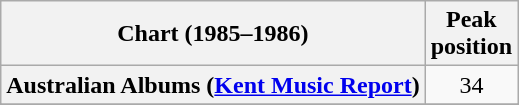<table class="wikitable sortable plainrowheaders">
<tr>
<th>Chart (1985–1986)</th>
<th>Peak<br>position</th>
</tr>
<tr>
<th scope="row">Australian Albums (<a href='#'>Kent Music Report</a>)</th>
<td align="center">34</td>
</tr>
<tr>
</tr>
<tr>
</tr>
<tr>
</tr>
<tr>
</tr>
<tr>
</tr>
<tr>
</tr>
<tr>
</tr>
</table>
